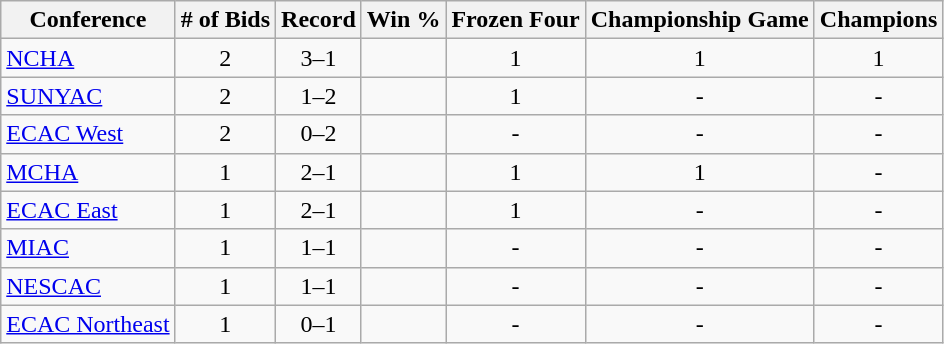<table class="wikitable sortable">
<tr>
<th>Conference</th>
<th># of Bids</th>
<th>Record</th>
<th>Win %</th>
<th>Frozen Four</th>
<th>Championship Game</th>
<th>Champions</th>
</tr>
<tr align="center">
<td align="left"><a href='#'>NCHA</a></td>
<td>2</td>
<td>3–1</td>
<td></td>
<td>1</td>
<td>1</td>
<td>1</td>
</tr>
<tr align="center">
<td align="left"><a href='#'>SUNYAC</a></td>
<td>2</td>
<td>1–2</td>
<td></td>
<td>1</td>
<td>-</td>
<td>-</td>
</tr>
<tr align="center">
<td align="left"><a href='#'>ECAC West</a></td>
<td>2</td>
<td>0–2</td>
<td></td>
<td>-</td>
<td>-</td>
<td>-</td>
</tr>
<tr align="center">
<td align="left"><a href='#'>MCHA</a></td>
<td>1</td>
<td>2–1</td>
<td></td>
<td>1</td>
<td>1</td>
<td>-</td>
</tr>
<tr align="center">
<td align="left"><a href='#'>ECAC East</a></td>
<td>1</td>
<td>2–1</td>
<td></td>
<td>1</td>
<td>-</td>
<td>-</td>
</tr>
<tr align="center">
<td align="left"><a href='#'>MIAC</a></td>
<td>1</td>
<td>1–1</td>
<td></td>
<td>-</td>
<td>-</td>
<td>-</td>
</tr>
<tr align="center">
<td align="left"><a href='#'>NESCAC</a></td>
<td>1</td>
<td>1–1</td>
<td></td>
<td>-</td>
<td>-</td>
<td>-</td>
</tr>
<tr align="center">
<td align="left"><a href='#'>ECAC Northeast</a></td>
<td>1</td>
<td>0–1</td>
<td></td>
<td>-</td>
<td>-</td>
<td>-</td>
</tr>
</table>
